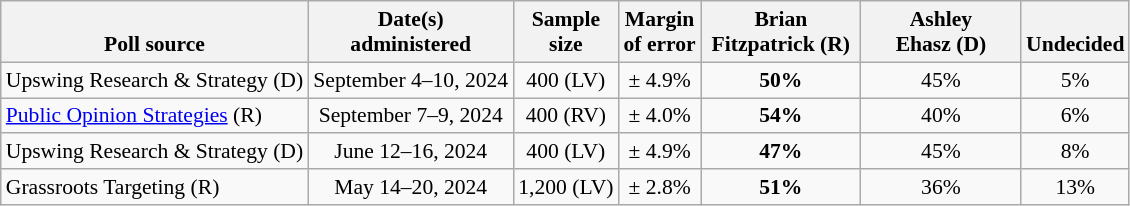<table class="wikitable" style="font-size:90%;text-align:center;">
<tr valign=bottom>
<th>Poll source</th>
<th>Date(s)<br>administered</th>
<th>Sample<br>size</th>
<th>Margin<br>of error</th>
<th style="width:100px;">Brian<br>Fitzpatrick (R)</th>
<th style="width:100px;">Ashley<br>Ehasz (D)</th>
<th>Undecided</th>
</tr>
<tr>
<td style="text-align:left;">Upswing Research & Strategy (D)</td>
<td>September 4–10, 2024</td>
<td>400 (LV)</td>
<td>± 4.9%</td>
<td><strong>50%</strong></td>
<td>45%</td>
<td>5%</td>
</tr>
<tr>
<td style="text-align:left;"><a href='#'>Public Opinion Strategies</a> (R)</td>
<td>September 7–9, 2024</td>
<td>400 (RV)</td>
<td>± 4.0%</td>
<td><strong>54%</strong></td>
<td>40%</td>
<td>6%</td>
</tr>
<tr>
<td style="text-align:left;">Upswing Research & Strategy (D)</td>
<td>June 12–16, 2024</td>
<td>400 (LV)</td>
<td>± 4.9%</td>
<td><strong>47%</strong></td>
<td>45%</td>
<td>8%</td>
</tr>
<tr>
<td style="text-align:left;">Grassroots Targeting (R)</td>
<td>May 14–20, 2024</td>
<td>1,200 (LV)</td>
<td>± 2.8%</td>
<td><strong>51%</strong></td>
<td>36%</td>
<td>13%</td>
</tr>
</table>
